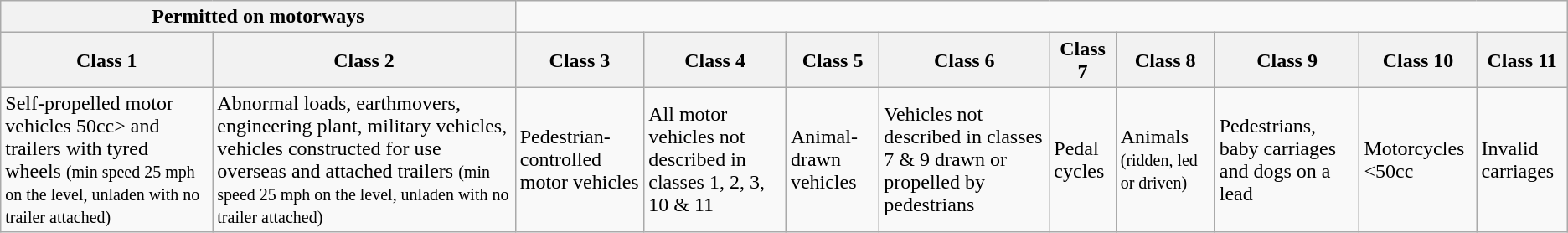<table class="wikitable">
<tr>
<th colspan=2> Permitted on motorways</th>
</tr>
<tr>
<th>Class 1</th>
<th>Class 2</th>
<th>Class 3</th>
<th>Class 4</th>
<th>Class 5</th>
<th>Class 6</th>
<th>Class 7</th>
<th>Class 8</th>
<th>Class 9</th>
<th>Class 10</th>
<th>Class 11</th>
</tr>
<tr>
<td>Self-propelled motor vehicles 50cc> and trailers with tyred wheels <small>(min speed 25 mph on the level, unladen with no trailer attached)</small></td>
<td>Abnormal loads, earthmovers, engineering plant, military vehicles, vehicles constructed for use overseas and attached trailers <small>(min speed 25 mph on the level, unladen with no trailer attached)</small></td>
<td>Pedestrian-controlled motor vehicles</td>
<td>All motor vehicles not described in classes 1, 2, 3, 10 & 11</td>
<td>Animal-drawn vehicles</td>
<td>Vehicles not described in classes 7 & 9 drawn or propelled by pedestrians</td>
<td>Pedal cycles</td>
<td>Animals <small>(ridden, led or driven)</small></td>
<td>Pedestrians, baby carriages and dogs on a lead</td>
<td>Motorcycles <50cc</td>
<td>Invalid carriages</td>
</tr>
</table>
